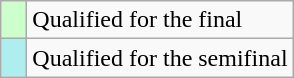<table class="wikitable" style="text-align: left;">
<tr>
<td width="10px" bgcolor="#ccffcc"></td>
<td>Qualified for the final</td>
</tr>
<tr>
<td width="10px" bgcolor="#afeeee"></td>
<td>Qualified for the semifinal</td>
</tr>
</table>
